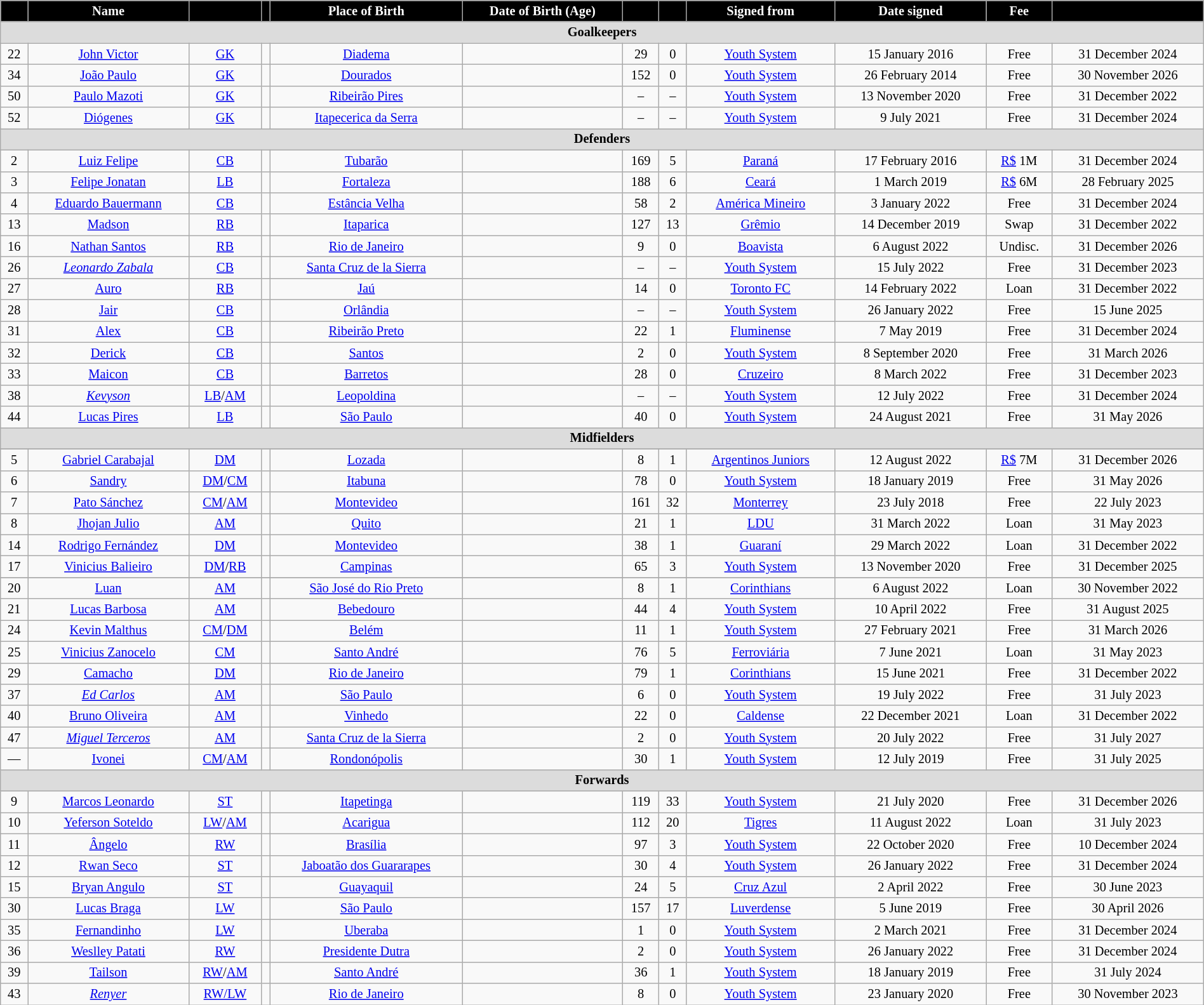<table class="wikitable sortable" style="text-align:center; font-size:85%; width:100%;">
<tr>
<th style="background:#000; color:#fff; text-align:center;"></th>
<th style="background:#000; color:#fff; text-align:center;">Name</th>
<th style="background:#000; color:#fff; text-align:center;"></th>
<th style="background:#000; color:#fff; text-align:center;"></th>
<th style="background:#000; color:#fff; text-align:center;">Place of Birth</th>
<th style="background:#000; color:#fff; text-align:center;">Date of Birth (Age)</th>
<th style="background:#000; color:#fff; text-align:center;"></th>
<th style="background:#000; color:#fff; text-align:center;"></th>
<th style="background:#000; color:#fff; text-align:center;">Signed from</th>
<th style="background:#000; color:#fff; text-align:center;">Date signed</th>
<th style="background:#000; color:#fff; text-align:center;">Fee</th>
<th style="background:#000; color:#fff; text-align:center;"></th>
</tr>
<tr>
<th colspan="12" style="background:#dcdcdc; text-align:center;">Goalkeepers</th>
</tr>
<tr>
<td>22</td>
<td><a href='#'>John Victor</a></td>
<td><a href='#'>GK</a></td>
<td></td>
<td><a href='#'>Diadema</a> </td>
<td></td>
<td>29</td>
<td>0</td>
<td><a href='#'>Youth System</a></td>
<td>15 January 2016</td>
<td>Free</td>
<td>31 December 2024</td>
</tr>
<tr>
<td>34</td>
<td><a href='#'>João Paulo</a></td>
<td><a href='#'>GK</a></td>
<td></td>
<td><a href='#'>Dourados</a> </td>
<td></td>
<td>152</td>
<td>0</td>
<td><a href='#'>Youth System</a></td>
<td>26 February 2014</td>
<td>Free</td>
<td>30 November 2026</td>
</tr>
<tr>
<td>50</td>
<td><a href='#'>Paulo Mazoti</a></td>
<td><a href='#'>GK</a></td>
<td></td>
<td><a href='#'>Ribeirão Pires</a> </td>
<td></td>
<td>–</td>
<td>–</td>
<td><a href='#'>Youth System</a></td>
<td>13 November 2020</td>
<td>Free</td>
<td>31 December 2022</td>
</tr>
<tr>
<td>52</td>
<td><a href='#'>Diógenes</a></td>
<td><a href='#'>GK</a></td>
<td></td>
<td><a href='#'>Itapecerica da Serra</a> </td>
<td></td>
<td>–</td>
<td>–</td>
<td><a href='#'>Youth System</a></td>
<td>9 July 2021</td>
<td>Free</td>
<td>31 December 2024</td>
</tr>
<tr>
<th colspan="12" style="background:#dcdcdc; text-align:center;">Defenders</th>
</tr>
<tr>
<td>2</td>
<td><a href='#'>Luiz Felipe</a></td>
<td><a href='#'>CB</a></td>
<td></td>
<td><a href='#'>Tubarão</a> </td>
<td></td>
<td>169</td>
<td>5</td>
<td><a href='#'>Paraná</a></td>
<td>17 February 2016</td>
<td><a href='#'>R$</a> 1M</td>
<td>31 December 2024</td>
</tr>
<tr>
<td>3</td>
<td><a href='#'>Felipe Jonatan</a></td>
<td><a href='#'>LB</a></td>
<td></td>
<td><a href='#'>Fortaleza</a> </td>
<td></td>
<td>188</td>
<td>6</td>
<td><a href='#'>Ceará</a></td>
<td>1 March 2019</td>
<td><a href='#'>R$</a> 6M</td>
<td>28 February 2025</td>
</tr>
<tr>
<td>4</td>
<td><a href='#'>Eduardo Bauermann</a></td>
<td><a href='#'>CB</a></td>
<td></td>
<td><a href='#'>Estância Velha</a> </td>
<td></td>
<td>58</td>
<td>2</td>
<td><a href='#'>América Mineiro</a></td>
<td>3 January 2022</td>
<td>Free</td>
<td>31 December 2024</td>
</tr>
<tr>
<td>13</td>
<td><a href='#'>Madson</a></td>
<td><a href='#'>RB</a></td>
<td></td>
<td><a href='#'>Itaparica</a> </td>
<td></td>
<td>127</td>
<td>13</td>
<td><a href='#'>Grêmio</a></td>
<td>14 December 2019</td>
<td>Swap</td>
<td>31 December 2022<br></td>
</tr>
<tr>
<td>16</td>
<td><a href='#'>Nathan Santos</a></td>
<td><a href='#'>RB</a></td>
<td></td>
<td><a href='#'>Rio de Janeiro</a> </td>
<td></td>
<td>9</td>
<td>0</td>
<td><a href='#'>Boavista</a> </td>
<td>6 August 2022</td>
<td>Undisc.</td>
<td>31 December 2026</td>
</tr>
<tr>
<td>26</td>
<td><em><a href='#'>Leonardo Zabala</a></em></td>
<td><a href='#'>CB</a></td>
<td></td>
<td><a href='#'>Santa Cruz de la Sierra</a></td>
<td></td>
<td>–</td>
<td>–</td>
<td><a href='#'>Youth System</a></td>
<td>15 July 2022</td>
<td>Free</td>
<td>31 December 2023</td>
</tr>
<tr>
<td>27</td>
<td><a href='#'>Auro</a></td>
<td><a href='#'>RB</a></td>
<td></td>
<td><a href='#'>Jaú</a> </td>
<td></td>
<td>14</td>
<td>0</td>
<td><a href='#'>Toronto FC</a> </td>
<td>14 February 2022</td>
<td>Loan</td>
<td>31 December 2022</td>
</tr>
<tr>
<td>28</td>
<td><a href='#'>Jair</a></td>
<td><a href='#'>CB</a></td>
<td></td>
<td><a href='#'>Orlândia</a> </td>
<td></td>
<td>–</td>
<td>–</td>
<td><a href='#'>Youth System</a></td>
<td>26 January 2022</td>
<td>Free</td>
<td>15 June 2025</td>
</tr>
<tr>
<td>31</td>
<td><a href='#'>Alex</a></td>
<td><a href='#'>CB</a></td>
<td></td>
<td><a href='#'>Ribeirão Preto</a> </td>
<td></td>
<td>22</td>
<td>1</td>
<td><a href='#'>Fluminense</a></td>
<td>7 May 2019</td>
<td>Free</td>
<td>31 December 2024</td>
</tr>
<tr>
<td>32</td>
<td><a href='#'>Derick</a></td>
<td><a href='#'>CB</a></td>
<td></td>
<td><a href='#'>Santos</a> </td>
<td></td>
<td>2</td>
<td>0</td>
<td><a href='#'>Youth System</a></td>
<td>8 September 2020</td>
<td>Free</td>
<td>31 March 2026</td>
</tr>
<tr>
<td>33</td>
<td><a href='#'>Maicon</a></td>
<td><a href='#'>CB</a></td>
<td></td>
<td><a href='#'>Barretos</a> </td>
<td></td>
<td>28</td>
<td>0</td>
<td><a href='#'>Cruzeiro</a></td>
<td>8 March 2022</td>
<td>Free</td>
<td>31 December 2023</td>
</tr>
<tr>
<td>38</td>
<td><em><a href='#'>Kevyson</a></em></td>
<td><a href='#'>LB</a>/<a href='#'>AM</a></td>
<td></td>
<td><a href='#'>Leopoldina</a> </td>
<td></td>
<td>–</td>
<td>–</td>
<td><a href='#'>Youth System</a></td>
<td>12 July 2022</td>
<td>Free</td>
<td>31 December 2024</td>
</tr>
<tr>
<td>44</td>
<td><a href='#'>Lucas Pires</a></td>
<td><a href='#'>LB</a></td>
<td></td>
<td><a href='#'>São Paulo</a> </td>
<td></td>
<td>40</td>
<td>0</td>
<td><a href='#'>Youth System</a></td>
<td>24 August 2021</td>
<td>Free</td>
<td>31 May 2026<br></td>
</tr>
<tr>
<th colspan="14" style="background:#dcdcdc; text-align:center;">Midfielders<br></th>
</tr>
<tr>
</tr>
<tr>
<td>5</td>
<td><a href='#'>Gabriel Carabajal</a></td>
<td><a href='#'>DM</a></td>
<td></td>
<td><a href='#'>Lozada</a></td>
<td></td>
<td>8</td>
<td>1</td>
<td><a href='#'>Argentinos Juniors</a> </td>
<td>12 August 2022</td>
<td><a href='#'>R$</a> 7M</td>
<td>31 December 2026</td>
</tr>
<tr>
<td>6</td>
<td><a href='#'>Sandry</a></td>
<td><a href='#'>DM</a>/<a href='#'>CM</a></td>
<td></td>
<td><a href='#'>Itabuna</a> </td>
<td></td>
<td>78</td>
<td>0</td>
<td><a href='#'>Youth System</a></td>
<td>18 January 2019</td>
<td>Free</td>
<td>31 May 2026</td>
</tr>
<tr>
<td>7</td>
<td><a href='#'>Pato Sánchez</a></td>
<td><a href='#'>CM</a>/<a href='#'>AM</a></td>
<td></td>
<td><a href='#'>Montevideo</a></td>
<td></td>
<td>161</td>
<td>32</td>
<td><a href='#'>Monterrey</a> </td>
<td>23 July 2018</td>
<td>Free</td>
<td>22 July 2023</td>
</tr>
<tr>
<td>8</td>
<td><a href='#'>Jhojan Julio</a></td>
<td><a href='#'>AM</a></td>
<td></td>
<td><a href='#'>Quito</a></td>
<td></td>
<td>21</td>
<td>1</td>
<td><a href='#'>LDU</a> </td>
<td>31 March 2022</td>
<td>Loan</td>
<td>31 May 2023</td>
</tr>
<tr>
<td>14</td>
<td><a href='#'>Rodrigo Fernández</a></td>
<td><a href='#'>DM</a></td>
<td></td>
<td><a href='#'>Montevideo</a></td>
<td></td>
<td>38</td>
<td>1</td>
<td><a href='#'>Guaraní</a> </td>
<td>29 March 2022</td>
<td>Loan</td>
<td>31 December 2022</td>
</tr>
<tr>
<td>17</td>
<td><a href='#'>Vinicius Balieiro</a></td>
<td><a href='#'>DM</a>/<a href='#'>RB</a></td>
<td></td>
<td><a href='#'>Campinas</a> </td>
<td></td>
<td>65</td>
<td>3</td>
<td><a href='#'>Youth System</a></td>
<td>13 November 2020</td>
<td>Free</td>
<td>31 December 2025</td>
</tr>
<tr>
</tr>
<tr>
<td>20</td>
<td><a href='#'>Luan</a></td>
<td><a href='#'>AM</a></td>
<td></td>
<td><a href='#'>São José do Rio Preto</a> </td>
<td></td>
<td>8</td>
<td>1</td>
<td><a href='#'>Corinthians</a></td>
<td>6 August 2022</td>
<td>Loan</td>
<td>30 November 2022</td>
</tr>
<tr>
<td>21</td>
<td><a href='#'>Lucas Barbosa</a></td>
<td><a href='#'>AM</a></td>
<td></td>
<td><a href='#'>Bebedouro</a> </td>
<td></td>
<td>44</td>
<td>4</td>
<td><a href='#'>Youth System</a></td>
<td>10 April 2022</td>
<td>Free</td>
<td>31 August 2025</td>
</tr>
<tr>
<td>24</td>
<td><a href='#'>Kevin Malthus</a></td>
<td><a href='#'>CM</a>/<a href='#'>DM</a></td>
<td></td>
<td><a href='#'>Belém</a> </td>
<td></td>
<td>11</td>
<td>1</td>
<td><a href='#'>Youth System</a></td>
<td>27 February 2021</td>
<td>Free</td>
<td>31 March 2026</td>
</tr>
<tr>
<td>25</td>
<td><a href='#'>Vinicius Zanocelo</a></td>
<td><a href='#'>CM</a></td>
<td></td>
<td><a href='#'>Santo André</a> </td>
<td></td>
<td>76</td>
<td>5</td>
<td><a href='#'>Ferroviária</a></td>
<td>7 June 2021</td>
<td>Loan</td>
<td>31 May 2023</td>
</tr>
<tr>
<td>29</td>
<td><a href='#'>Camacho</a></td>
<td><a href='#'>DM</a></td>
<td></td>
<td><a href='#'>Rio de Janeiro</a> </td>
<td></td>
<td>79</td>
<td>1</td>
<td><a href='#'>Corinthians</a></td>
<td>15 June 2021</td>
<td>Free</td>
<td>31 December 2022</td>
</tr>
<tr>
<td>37</td>
<td><em><a href='#'>Ed Carlos</a></em></td>
<td><a href='#'>AM</a></td>
<td></td>
<td><a href='#'>São Paulo</a> </td>
<td></td>
<td>6</td>
<td>0</td>
<td><a href='#'>Youth System</a></td>
<td>19 July 2022</td>
<td>Free</td>
<td>31 July 2023</td>
</tr>
<tr>
<td>40</td>
<td><a href='#'>Bruno Oliveira</a></td>
<td><a href='#'>AM</a></td>
<td></td>
<td><a href='#'>Vinhedo</a> </td>
<td></td>
<td>22</td>
<td>0</td>
<td><a href='#'>Caldense</a></td>
<td>22 December 2021</td>
<td>Loan</td>
<td>31 December 2022<br></td>
</tr>
<tr>
<td>47</td>
<td><em><a href='#'>Miguel Terceros</a></em></td>
<td><a href='#'>AM</a></td>
<td></td>
<td><a href='#'>Santa Cruz de la Sierra</a></td>
<td></td>
<td>2</td>
<td>0</td>
<td><a href='#'>Youth System</a></td>
<td>20 July 2022</td>
<td>Free</td>
<td>31 July 2027</td>
</tr>
<tr>
<td>—</td>
<td><a href='#'>Ivonei</a></td>
<td><a href='#'>CM</a>/<a href='#'>AM</a></td>
<td></td>
<td><a href='#'>Rondonópolis</a> </td>
<td></td>
<td>30</td>
<td>1</td>
<td><a href='#'>Youth System</a></td>
<td>12 July 2019</td>
<td>Free</td>
<td>31 July 2025<br></td>
</tr>
<tr>
<th colspan="12" style="background:#dcdcdc; text-align=center;">Forwards</th>
</tr>
<tr>
<td>9</td>
<td><a href='#'>Marcos Leonardo</a></td>
<td><a href='#'>ST</a></td>
<td></td>
<td><a href='#'>Itapetinga</a> </td>
<td></td>
<td>119</td>
<td>33</td>
<td><a href='#'>Youth System</a></td>
<td>21 July 2020</td>
<td>Free</td>
<td>31 December 2026</td>
</tr>
<tr>
<td>10</td>
<td><a href='#'>Yeferson Soteldo</a></td>
<td><a href='#'>LW</a>/<a href='#'>AM</a></td>
<td></td>
<td><a href='#'>Acarigua</a></td>
<td></td>
<td>112</td>
<td>20</td>
<td><a href='#'>Tigres</a> </td>
<td>11 August 2022</td>
<td>Loan</td>
<td>31 July 2023</td>
</tr>
<tr>
<td>11</td>
<td><a href='#'>Ângelo</a></td>
<td><a href='#'>RW</a></td>
<td></td>
<td><a href='#'>Brasília</a> </td>
<td></td>
<td>97</td>
<td>3</td>
<td><a href='#'>Youth System</a></td>
<td>22 October 2020</td>
<td>Free</td>
<td>10 December 2024</td>
</tr>
<tr>
<td>12</td>
<td><a href='#'>Rwan Seco</a></td>
<td><a href='#'>ST</a></td>
<td></td>
<td><a href='#'>Jaboatão dos Guararapes</a> </td>
<td></td>
<td>30</td>
<td>4</td>
<td><a href='#'>Youth System</a></td>
<td>26 January 2022</td>
<td>Free</td>
<td>31 December 2024</td>
</tr>
<tr>
<td>15</td>
<td><a href='#'>Bryan Angulo</a></td>
<td><a href='#'>ST</a></td>
<td></td>
<td><a href='#'>Guayaquil</a></td>
<td></td>
<td>24</td>
<td>5</td>
<td><a href='#'>Cruz Azul</a> </td>
<td>2 April 2022</td>
<td>Free</td>
<td>30 June 2023<br></td>
</tr>
<tr>
<td>30</td>
<td><a href='#'>Lucas Braga</a></td>
<td><a href='#'>LW</a></td>
<td></td>
<td><a href='#'>São Paulo</a> </td>
<td></td>
<td>157</td>
<td>17</td>
<td><a href='#'>Luverdense</a></td>
<td>5 June 2019</td>
<td>Free</td>
<td>30 April 2026</td>
</tr>
<tr>
<td>35</td>
<td><a href='#'>Fernandinho</a></td>
<td><a href='#'>LW</a></td>
<td></td>
<td><a href='#'>Uberaba</a> </td>
<td></td>
<td>1</td>
<td>0</td>
<td><a href='#'>Youth System</a></td>
<td>2 March 2021</td>
<td>Free</td>
<td>31 December 2024</td>
</tr>
<tr>
<td>36</td>
<td><a href='#'>Weslley Patati</a></td>
<td><a href='#'>RW</a></td>
<td></td>
<td><a href='#'>Presidente Dutra</a> </td>
<td></td>
<td>2</td>
<td>0</td>
<td><a href='#'>Youth System</a></td>
<td>26 January 2022</td>
<td>Free</td>
<td>31 December 2024</td>
</tr>
<tr>
<td>39</td>
<td><a href='#'>Tailson</a></td>
<td><a href='#'>RW</a>/<a href='#'>AM</a></td>
<td></td>
<td><a href='#'>Santo André</a> </td>
<td></td>
<td>36</td>
<td>1</td>
<td><a href='#'>Youth System</a></td>
<td>18 January 2019</td>
<td>Free</td>
<td>31 July 2024</td>
</tr>
<tr>
<td>43</td>
<td><em><a href='#'>Renyer</a></em></td>
<td><a href='#'>RW/LW</a></td>
<td></td>
<td><a href='#'>Rio de Janeiro</a> </td>
<td></td>
<td>8</td>
<td>0</td>
<td><a href='#'>Youth System</a></td>
<td>23 January 2020</td>
<td>Free</td>
<td>30 November 2023<br></td>
</tr>
</table>
